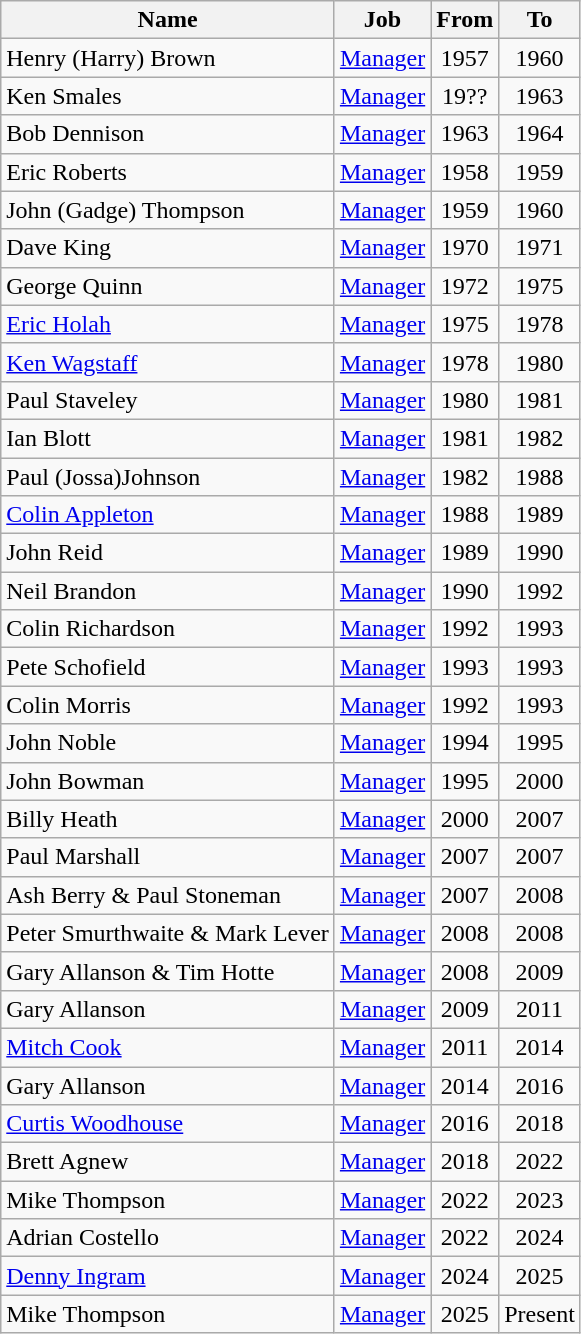<table class="wikitable sortable" style="text-align: center;">
<tr>
<th>Name</th>
<th>Job</th>
<th>From</th>
<th>To</th>
</tr>
<tr>
<td align="left"> Henry (Harry) Brown</td>
<td align="centre"><a href='#'>Manager</a></td>
<td align="centre">1957</td>
<td align="centre">1960</td>
</tr>
<tr>
<td align="left"> Ken Smales</td>
<td align="centre"><a href='#'>Manager</a></td>
<td align="centre">19??</td>
<td align="centre">1963</td>
</tr>
<tr>
<td align="left"> Bob Dennison</td>
<td align="centre"><a href='#'>Manager</a></td>
<td align="centre">1963</td>
<td align="centre">1964</td>
</tr>
<tr>
<td align="left"> Eric Roberts</td>
<td align="centre"><a href='#'>Manager</a></td>
<td align="centre">1958</td>
<td align="centre">1959</td>
</tr>
<tr>
<td align="left"> John (Gadge) Thompson</td>
<td align="centre"><a href='#'>Manager</a></td>
<td align="centre">1959</td>
<td align="centre">1960</td>
</tr>
<tr>
<td align="left"> Dave King</td>
<td align="centre"><a href='#'>Manager</a></td>
<td align="centre">1970</td>
<td align="centre">1971</td>
</tr>
<tr>
<td align="left"> George Quinn</td>
<td align="centre"><a href='#'>Manager</a></td>
<td align="centre">1972</td>
<td align="centre">1975</td>
</tr>
<tr>
<td align="left"> <a href='#'>Eric Holah</a></td>
<td align="centre"><a href='#'>Manager</a></td>
<td align="centre">1975</td>
<td align="centre">1978</td>
</tr>
<tr>
<td align="left"> <a href='#'>Ken Wagstaff</a></td>
<td align="centre"><a href='#'>Manager</a></td>
<td align="centre">1978</td>
<td align="centre">1980</td>
</tr>
<tr>
<td align="left"> Paul Staveley</td>
<td align="centre"><a href='#'>Manager</a></td>
<td align="centre">1980</td>
<td align="centre">1981</td>
</tr>
<tr>
<td align="left"> Ian Blott</td>
<td align="centre"><a href='#'>Manager</a></td>
<td align="centre">1981</td>
<td align="centre">1982</td>
</tr>
<tr>
<td align="left"> Paul (Jossa)Johnson</td>
<td align="centre"><a href='#'>Manager</a></td>
<td align="centre">1982</td>
<td align="centre">1988</td>
</tr>
<tr>
<td align="left"> <a href='#'>Colin Appleton</a></td>
<td align="centre"><a href='#'>Manager</a></td>
<td align="centre">1988</td>
<td align="centre">1989</td>
</tr>
<tr>
<td align="left"> John Reid</td>
<td align="centre"><a href='#'>Manager</a></td>
<td align="centre">1989</td>
<td align="centre">1990</td>
</tr>
<tr>
<td align="left"> Neil Brandon</td>
<td align="centre"><a href='#'>Manager</a></td>
<td align="centre">1990</td>
<td align="centre">1992</td>
</tr>
<tr>
<td align="left"> Colin Richardson</td>
<td align="centre"><a href='#'>Manager</a></td>
<td align="centre">1992</td>
<td align="centre">1993</td>
</tr>
<tr>
<td align="left"> Pete Schofield</td>
<td align="centre"><a href='#'>Manager</a></td>
<td align="centre">1993</td>
<td align="centre">1993</td>
</tr>
<tr>
<td align="left"> Colin Morris</td>
<td align="centre"><a href='#'>Manager</a></td>
<td align="centre">1992</td>
<td align="centre">1993</td>
</tr>
<tr>
<td align="left"> John Noble</td>
<td align="centre"><a href='#'>Manager</a></td>
<td align="centre">1994</td>
<td align="centre">1995</td>
</tr>
<tr>
<td align="left"> John Bowman</td>
<td align="centre"><a href='#'>Manager</a></td>
<td align="centre">1995</td>
<td align="centre">2000</td>
</tr>
<tr>
<td align="left"> Billy Heath</td>
<td align="centre"><a href='#'>Manager</a></td>
<td align="centre">2000</td>
<td align="centre">2007</td>
</tr>
<tr>
<td align="left"> Paul Marshall</td>
<td align="centre"><a href='#'>Manager</a></td>
<td align="centre">2007</td>
<td align="centre">2007</td>
</tr>
<tr>
<td align="left"> Ash Berry & Paul Stoneman</td>
<td align="centre"><a href='#'>Manager</a></td>
<td align="centre">2007</td>
<td align="centre">2008</td>
</tr>
<tr>
<td align="left"> Peter Smurthwaite & Mark Lever</td>
<td align="centre"><a href='#'>Manager</a></td>
<td align="centre">2008</td>
<td align="centre">2008</td>
</tr>
<tr>
<td align="left"> Gary Allanson & Tim Hotte</td>
<td align="centre"><a href='#'>Manager</a></td>
<td align="centre">2008</td>
<td align="centre">2009</td>
</tr>
<tr>
<td align="left"> Gary Allanson</td>
<td align="centre"><a href='#'>Manager</a></td>
<td align="centre">2009</td>
<td align="centre">2011</td>
</tr>
<tr>
<td align="left"> <a href='#'>Mitch Cook</a></td>
<td align="centre"><a href='#'>Manager</a></td>
<td align="centre">2011</td>
<td align="centre">2014</td>
</tr>
<tr>
<td align="left">  Gary Allanson</td>
<td align="centre"><a href='#'>Manager</a></td>
<td align="centre">2014</td>
<td align="centre">2016</td>
</tr>
<tr>
<td align="left">  <a href='#'>Curtis Woodhouse</a></td>
<td align="centre"><a href='#'>Manager</a></td>
<td align="centre">2016</td>
<td align="centre">2018</td>
</tr>
<tr>
<td align="left">  Brett Agnew</td>
<td align="centre"><a href='#'>Manager</a></td>
<td align="centre">2018</td>
<td align="centre">2022</td>
</tr>
<tr>
<td align="left"> Mike Thompson</td>
<td align="centre"><a href='#'>Manager</a></td>
<td align="centre">2022</td>
<td align="centre">2023</td>
</tr>
<tr>
<td align="left"> Adrian Costello</td>
<td align="centre"><a href='#'>Manager</a></td>
<td align="centre">2022</td>
<td align="centre">2024</td>
</tr>
<tr>
<td align="left"> <a href='#'>Denny Ingram</a></td>
<td align="centre"><a href='#'>Manager</a></td>
<td align="centre">2024</td>
<td align="centre">2025</td>
</tr>
<tr>
<td align="left"> Mike Thompson</td>
<td align="centre"><a href='#'>Manager</a></td>
<td align="centre">2025</td>
<td align="centre">Present</td>
</tr>
</table>
